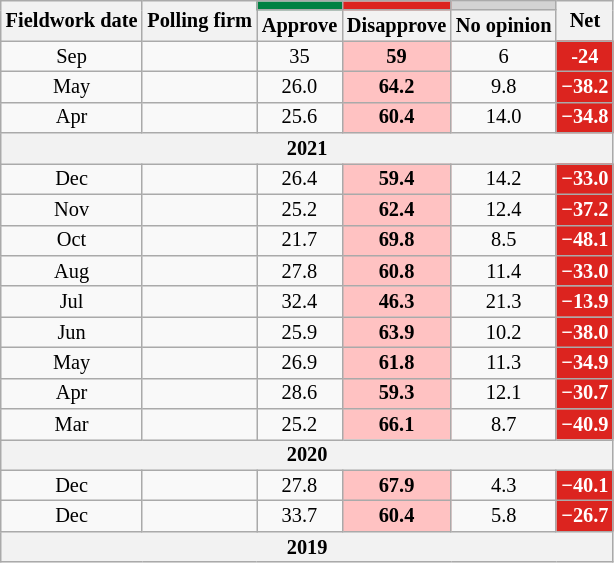<table class="wikitable mw-collapsible" style="text-align:center; font-size:85%; line-height:14px;">
<tr>
<th rowspan="2">Fieldwork date</th>
<th rowspan="2">Polling firm</th>
<th style="background: #008142;"></th>
<th style="background: #DC241F;"></th>
<th style="background: lightgrey;"></th>
<th rowspan="2">Net</th>
</tr>
<tr>
<th>Approve</th>
<th>Disapprove</th>
<th>No opinion</th>
</tr>
<tr>
<td>Sep</td>
<td></td>
<td>35</td>
<td style="background:#FFC2C2"><strong>59</strong></td>
<td>6</td>
<th style="background:#DC241F; color:white;">-24</th>
</tr>
<tr>
<td>May</td>
<td></td>
<td>26.0</td>
<td style="background:#FFC2C2"><strong>64.2</strong></td>
<td>9.8</td>
<th style="background:#DC241F; color:white;">−38.2</th>
</tr>
<tr>
<td>Apr</td>
<td></td>
<td>25.6</td>
<td style="background:#FFC2C2"><strong>60.4</strong></td>
<td>14.0</td>
<th style="background:#DC241F; color:white;">−34.8</th>
</tr>
<tr>
<th colspan="6">2021</th>
</tr>
<tr>
<td>Dec</td>
<td></td>
<td>26.4</td>
<td style="background:#FFC2C2"><strong>59.4</strong></td>
<td>14.2</td>
<th style="background:#DC241F; color:white;">−33.0</th>
</tr>
<tr>
<td>Nov</td>
<td></td>
<td>25.2</td>
<td style="background:#FFC2C2"><strong>62.4</strong></td>
<td>12.4</td>
<th style="background:#DC241F; color:white;">−37.2</th>
</tr>
<tr>
<td>Oct</td>
<td></td>
<td>21.7</td>
<td style="background:#FFC2C2"><strong>69.8</strong></td>
<td>8.5</td>
<th style="background:#DC241F; color:white;">−48.1</th>
</tr>
<tr>
<td>Aug</td>
<td></td>
<td>27.8</td>
<td style="background:#FFC2C2"><strong>60.8</strong></td>
<td>11.4</td>
<th style="background:#DC241F; color:white;">−33.0</th>
</tr>
<tr>
<td>Jul</td>
<td></td>
<td>32.4</td>
<td style="background:#FFC2C2"><strong>46.3</strong></td>
<td>21.3</td>
<th style="background:#DC241F; color:white;">−13.9</th>
</tr>
<tr>
<td>Jun</td>
<td></td>
<td>25.9</td>
<td style="background:#FFC2C2"><strong>63.9</strong></td>
<td>10.2</td>
<th style="background:#DC241F; color:white;">−38.0</th>
</tr>
<tr>
<td>May</td>
<td></td>
<td>26.9</td>
<td style="background:#FFC2C2"><strong>61.8</strong></td>
<td>11.3</td>
<th style="background:#DC241F; color:white;">−34.9</th>
</tr>
<tr>
<td>Apr</td>
<td></td>
<td>28.6</td>
<td style="background:#FFC2C2"><strong>59.3</strong></td>
<td>12.1</td>
<th style="background:#DC241F; color:white;">−30.7</th>
</tr>
<tr>
<td>Mar</td>
<td></td>
<td>25.2</td>
<td style="background:#FFC2C2"><strong>66.1</strong></td>
<td>8.7</td>
<th style="background:#DC241F; color:white;">−40.9</th>
</tr>
<tr>
<th colspan="6">2020</th>
</tr>
<tr>
<td>Dec</td>
<td></td>
<td>27.8</td>
<td style="background:#FFC2C2"><strong>67.9</strong></td>
<td>4.3</td>
<th style="background:#DC241F; color:white;">−40.1</th>
</tr>
<tr>
<td>Dec</td>
<td></td>
<td>33.7</td>
<td style="background:#FFC2C2"><strong>60.4</strong></td>
<td>5.8</td>
<th style="background:#DC241F; color:white;">−26.7</th>
</tr>
<tr>
<th colspan="6">2019</th>
</tr>
</table>
